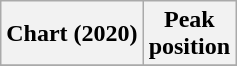<table class="wikitable sortable plainrowheaders" style="text-align:center">
<tr>
<th scope="col">Chart (2020)</th>
<th scope="col">Peak<br> position</th>
</tr>
<tr>
</tr>
</table>
